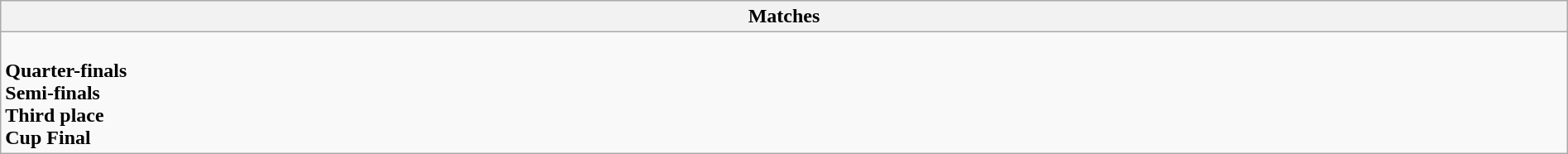<table class="wikitable collapsible collapsed" style="width:100%;">
<tr>
<th>Matches</th>
</tr>
<tr>
<td><br><strong>Quarter-finals</strong>



<br><strong>Semi-finals</strong>

<br><strong>Third place</strong>
<br><strong>Cup Final</strong>
</td>
</tr>
</table>
